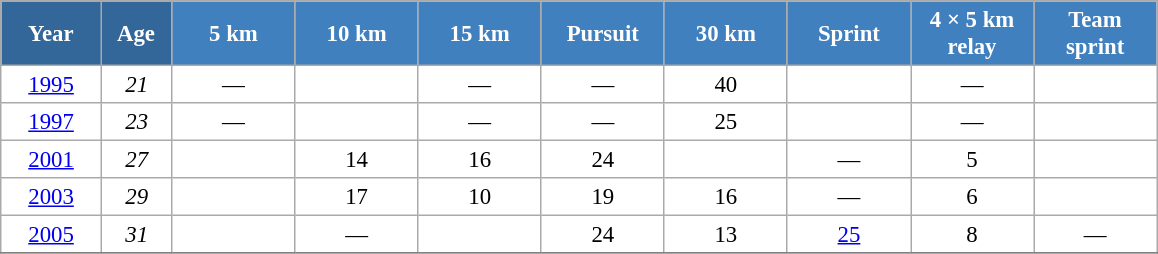<table class="wikitable" style="font-size:95%; text-align:center; border:grey solid 1px; border-collapse:collapse; background:#ffffff;">
<tr>
<th style="background-color:#369; color:white; width:60px;"> Year </th>
<th style="background-color:#369; color:white; width:40px;"> Age </th>
<th style="background-color:#4180be; color:white; width:75px;"> 5 km </th>
<th style="background-color:#4180be; color:white; width:75px;"> 10 km </th>
<th style="background-color:#4180be; color:white; width:75px;"> 15 km </th>
<th style="background-color:#4180be; color:white; width:75px;"> Pursuit </th>
<th style="background-color:#4180be; color:white; width:75px;"> 30 km </th>
<th style="background-color:#4180be; color:white; width:75px;"> Sprint </th>
<th style="background-color:#4180be; color:white; width:75px;"> 4 × 5 km <br> relay </th>
<th style="background-color:#4180be; color:white; width:75px;"> Team <br> sprint </th>
</tr>
<tr>
<td><a href='#'>1995</a></td>
<td><em>21</em></td>
<td>—</td>
<td></td>
<td>—</td>
<td>—</td>
<td>40</td>
<td></td>
<td>—</td>
<td></td>
</tr>
<tr>
<td><a href='#'>1997</a></td>
<td><em>23</em></td>
<td>—</td>
<td></td>
<td>—</td>
<td>—</td>
<td>25</td>
<td></td>
<td>—</td>
<td></td>
</tr>
<tr>
<td><a href='#'>2001</a></td>
<td><em>27</em></td>
<td></td>
<td>14</td>
<td>16</td>
<td>24</td>
<td></td>
<td>—</td>
<td>5</td>
<td></td>
</tr>
<tr>
<td><a href='#'>2003</a></td>
<td><em>29</em></td>
<td></td>
<td>17</td>
<td>10</td>
<td>19</td>
<td>16</td>
<td>—</td>
<td>6</td>
<td></td>
</tr>
<tr>
<td><a href='#'>2005</a></td>
<td><em>31</em></td>
<td></td>
<td>—</td>
<td></td>
<td>24</td>
<td>13</td>
<td><a href='#'>25</a></td>
<td>8</td>
<td>—</td>
</tr>
<tr>
</tr>
</table>
